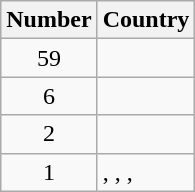<table class="wikitable">
<tr>
<th>Number</th>
<th>Country</th>
</tr>
<tr>
<td align=center>59</td>
<td></td>
</tr>
<tr>
<td align=center>6</td>
<td></td>
</tr>
<tr>
<td align=center>2</td>
<td></td>
</tr>
<tr>
<td align=center>1</td>
<td>, , , </td>
</tr>
</table>
